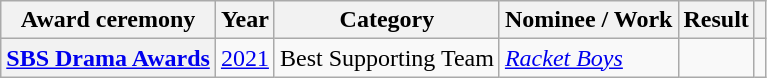<table class="wikitable plainrowheaders sortable">
<tr>
<th scope="col">Award ceremony</th>
<th scope="col">Year</th>
<th scope="col">Category</th>
<th scope="col">Nominee / Work</th>
<th scope="col">Result</th>
<th scope="col" class="unsortable"></th>
</tr>
<tr>
<th scope="row"  rowspan="1"><a href='#'>SBS Drama Awards</a></th>
<td rowspan="1"><a href='#'>2021</a></td>
<td>Best Supporting Team</td>
<td><em><a href='#'>Racket Boys</a></em></td>
<td></td>
<td style="text-align:center"></td>
</tr>
</table>
